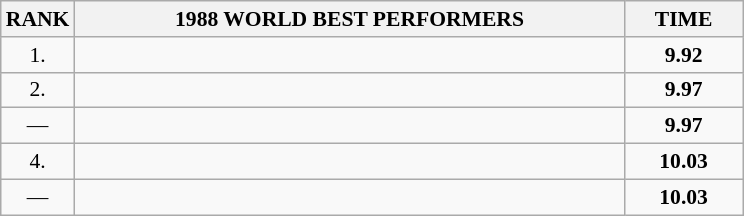<table class="wikitable" style="border-collapse: collapse; font-size: 90%;">
<tr>
<th>RANK</th>
<th align="center" style="width: 25em">1988 WORLD BEST PERFORMERS</th>
<th align="center" style="width: 5em">TIME</th>
</tr>
<tr>
<td align="center">1.</td>
<td></td>
<td align="center"><strong>9.92</strong></td>
</tr>
<tr>
<td align="center">2.</td>
<td></td>
<td align="center"><strong>9.97</strong></td>
</tr>
<tr>
<td align="center">—</td>
<td></td>
<td align="center"><strong>9.97</strong></td>
</tr>
<tr>
<td align="center">4.</td>
<td></td>
<td align="center"><strong>10.03</strong></td>
</tr>
<tr>
<td align="center">—</td>
<td></td>
<td align="center"><strong>10.03</strong></td>
</tr>
</table>
